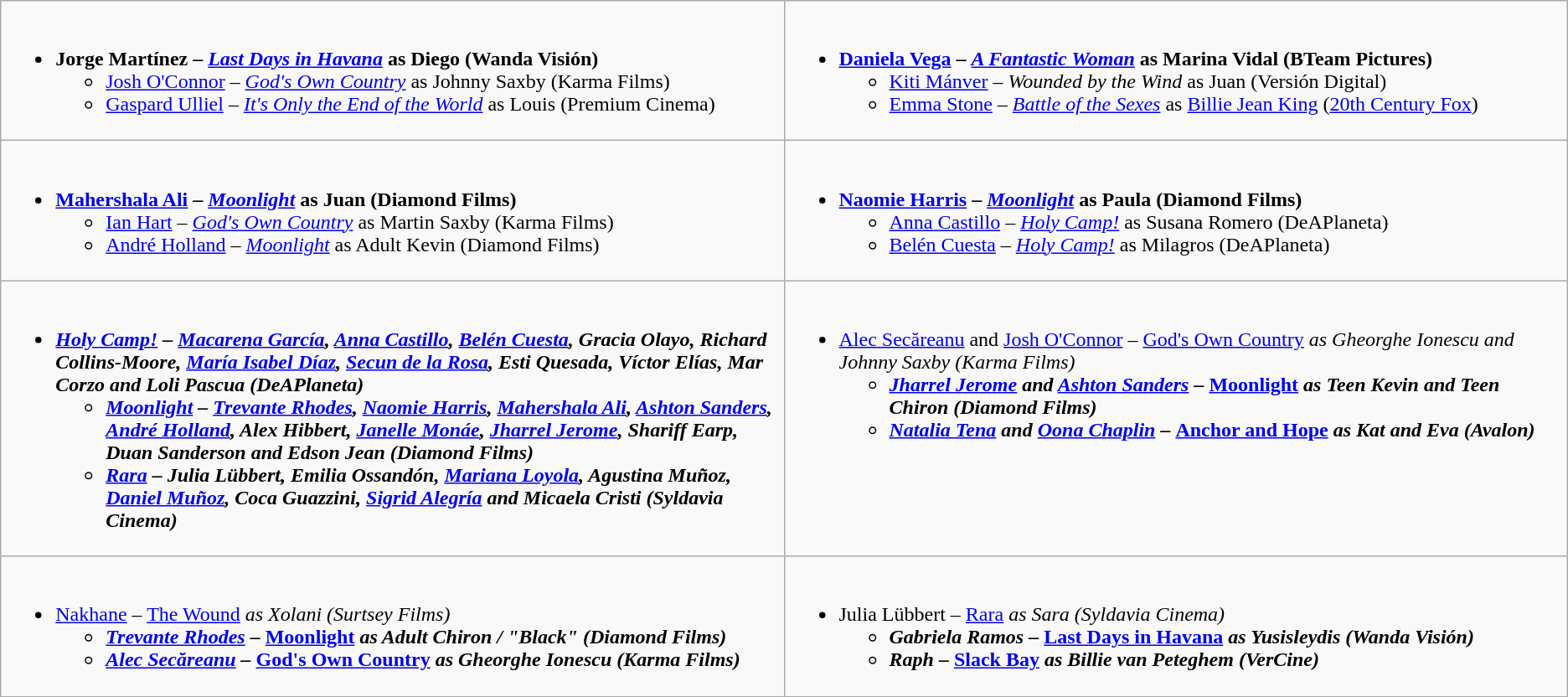<table class="wikitable">
<tr>
<td style="vertical-align:top;" width="50%"><br><ul><li><strong>Jorge Martínez – <em><a href='#'>Last Days in Havana</a></em> as Diego (Wanda Visión)</strong><ul><li><a href='#'>Josh O'Connor</a> – <em><a href='#'>God's Own Country</a></em> as Johnny Saxby (Karma Films)</li><li><a href='#'>Gaspard Ulliel</a> – <em><a href='#'>It's Only the End of the World</a></em> as Louis (Premium Cinema)</li></ul></li></ul></td>
<td style="vertical-align:top;" width="50%"><br><ul><li><strong><a href='#'>Daniela Vega</a> – <em><a href='#'>A Fantastic Woman</a></em> as Marina Vidal (BTeam Pictures)</strong><ul><li><a href='#'>Kiti Mánver</a> – <em>Wounded by the Wind</em> as Juan (Versión Digital)</li><li><a href='#'>Emma Stone</a> – <em><a href='#'>Battle of the Sexes</a></em> as <a href='#'>Billie Jean King</a> (<a href='#'>20th Century Fox</a>)</li></ul></li></ul></td>
</tr>
<tr>
<td style="vertical-align:top;" width="50%"><br><ul><li><strong><a href='#'>Mahershala Ali</a> – <em><a href='#'>Moonlight</a></em> as Juan (Diamond Films)</strong><ul><li><a href='#'>Ian Hart</a> – <em><a href='#'>God's Own Country</a></em> as Martin Saxby (Karma Films)</li><li><a href='#'>André Holland</a> – <em><a href='#'>Moonlight</a></em> as Adult Kevin (Diamond Films)</li></ul></li></ul></td>
<td style="vertical-align:top;" width="50%"><br><ul><li><strong><a href='#'>Naomie Harris</a> – <em><a href='#'>Moonlight</a></em> as Paula (Diamond Films)</strong><ul><li><a href='#'>Anna Castillo</a> – <em><a href='#'>Holy Camp!</a></em> as Susana Romero (DeAPlaneta)</li><li><a href='#'>Belén Cuesta</a> – <em><a href='#'>Holy Camp!</a></em> as Milagros (DeAPlaneta)</li></ul></li></ul></td>
</tr>
<tr>
<td style="vertical-align:top;" width="50%"><br><ul><li><strong><em><a href='#'>Holy Camp!</a><em> – <a href='#'>Macarena García</a>, <a href='#'>Anna Castillo</a>, <a href='#'>Belén Cuesta</a>, Gracia Olayo, Richard Collins-Moore, <a href='#'>María Isabel Díaz</a>, <a href='#'>Secun de la Rosa</a>, Esti Quesada, Víctor Elías, Mar Corzo and Loli Pascua (DeAPlaneta)<strong><ul><li></em><a href='#'>Moonlight</a><em> – <a href='#'>Trevante Rhodes</a>, <a href='#'>Naomie Harris</a>, <a href='#'>Mahershala Ali</a>, <a href='#'>Ashton Sanders</a>, <a href='#'>André Holland</a>, Alex Hibbert, <a href='#'>Janelle Monáe</a>, <a href='#'>Jharrel Jerome</a>, Shariff Earp, Duan Sanderson and Edson Jean (Diamond Films)</li><li></em><a href='#'>Rara</a><em> – Julia Lübbert, Emilia Ossandón, <a href='#'>Mariana Loyola</a>, Agustina Muñoz, <a href='#'>Daniel Muñoz</a>, Coca Guazzini, <a href='#'>Sigrid Alegría</a> and Micaela Cristi (Syldavia Cinema)</li></ul></li></ul></td>
<td style="vertical-align:top;" width="50%"><br><ul><li></strong><a href='#'>Alec Secăreanu</a> and <a href='#'>Josh O'Connor</a> – </em><a href='#'>God's Own Country</a><em> as Gheorghe Ionescu and Johnny Saxby (Karma Films)<strong><ul><li><a href='#'>Jharrel Jerome</a> and <a href='#'>Ashton Sanders</a> – </em><a href='#'>Moonlight</a><em> as Teen Kevin and Teen Chiron (Diamond Films)</li><li><a href='#'>Natalia Tena</a> and <a href='#'>Oona Chaplin</a> – </em><a href='#'>Anchor and Hope</a><em> as Kat and Eva (Avalon)</li></ul></li></ul></td>
</tr>
<tr>
<td style="vertical-align:top;" width="50%"><br><ul><li></strong><a href='#'>Nakhane</a> – </em><a href='#'>The Wound</a><em> as Xolani (Surtsey Films)<strong><ul><li><a href='#'>Trevante Rhodes</a> – </em><a href='#'>Moonlight</a><em> as Adult Chiron / "Black" (Diamond Films)</li><li><a href='#'>Alec Secăreanu</a> – </em><a href='#'>God's Own Country</a><em> as Gheorghe Ionescu (Karma Films)</li></ul></li></ul></td>
<td style="vertical-align:top;" width="50%"><br><ul><li></strong>Julia Lübbert – </em><a href='#'>Rara</a><em> as Sara (Syldavia Cinema)<strong><ul><li>Gabriela Ramos – </em><a href='#'>Last Days in Havana</a><em> as Yusisleydis (Wanda Visión)</li><li>Raph – </em><a href='#'>Slack Bay</a><em> as Billie van Peteghem (VerCine)</li></ul></li></ul></td>
</tr>
</table>
